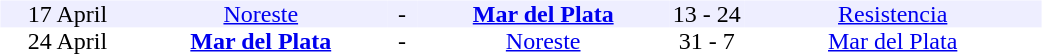<table width=700>
<tr>
<td width=700 valign="top"><br><table border=0 cellspacing=0 cellpadding=0 style="font-size: 100%; border-collapse: collapse;" width=100%>
<tr align=center bgcolor=#eeeeFF>
<td width=90>17 April</td>
<td width=170><a href='#'>Noreste</a></td>
<td width=20>-</td>
<td width=170><strong><a href='#'>Mar del Plata</a></strong></td>
<td width=50>13 - 24</td>
<td width=200><a href='#'>Resistencia</a></td>
</tr>
<tr align=center bgcolor=#ffffFF>
<td width=90>24 April</td>
<td width=170><strong><a href='#'>Mar del Plata</a></strong></td>
<td width=20>-</td>
<td width=170><a href='#'>Noreste</a></td>
<td width=50>31 - 7</td>
<td width=200><a href='#'>Mar del Plata</a></td>
</tr>
</table>
</td>
</tr>
</table>
